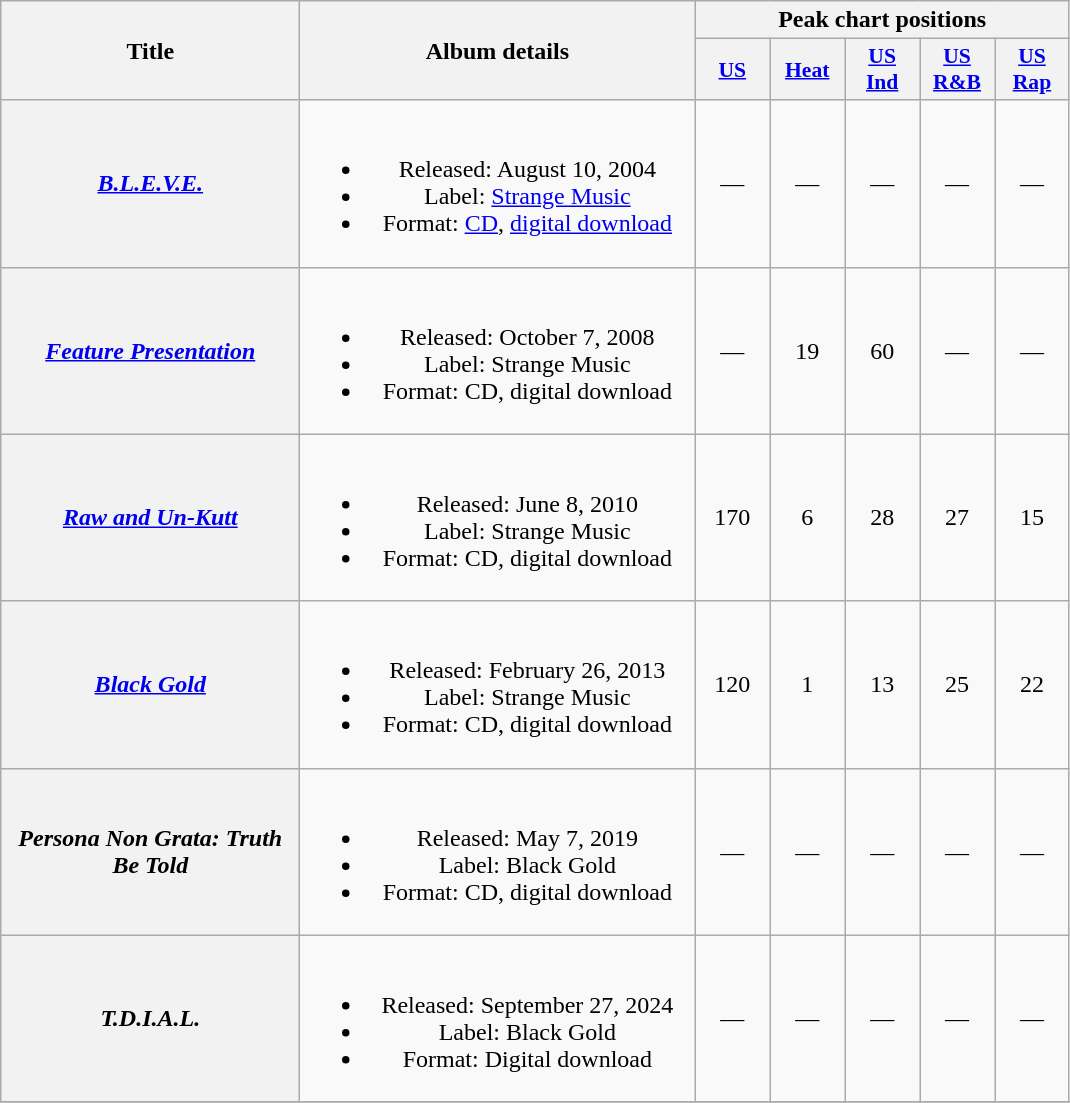<table class="wikitable plainrowheaders" style="text-align:center;">
<tr>
<th scope="col" rowspan="2" style="width:12em;">Title</th>
<th scope="col" rowspan="2" style="width:16em;">Album details</th>
<th scope="col" colspan="5">Peak chart positions</th>
</tr>
<tr>
<th scope="col" style="width:3em;font-size:90%;"><a href='#'>US</a><br></th>
<th scope="col" style="width:3em;font-size:90%;"><a href='#'>Heat</a><br></th>
<th scope="col" style="width:3em;font-size:90%;"><a href='#'>US<br>Ind</a><br></th>
<th scope="col" style="width:3em;font-size:90%;"><a href='#'>US R&B</a><br></th>
<th scope="col" style="width:3em;font-size:90%;"><a href='#'>US<br>Rap</a><br></th>
</tr>
<tr>
<th scope="row"><em><a href='#'>B.L.E.V.E.</a></em></th>
<td><br><ul><li>Released: August 10, 2004</li><li>Label: <a href='#'>Strange Music</a></li><li>Format: <a href='#'>CD</a>, <a href='#'>digital download</a></li></ul></td>
<td>—</td>
<td>—</td>
<td>—</td>
<td>—</td>
<td>—</td>
</tr>
<tr>
<th scope="row"><em><a href='#'>Feature Presentation</a></em></th>
<td><br><ul><li>Released: October 7, 2008</li><li>Label: Strange Music</li><li>Format: CD, digital download</li></ul></td>
<td>—</td>
<td>19</td>
<td>60</td>
<td>—</td>
<td>—</td>
</tr>
<tr>
<th scope="row"><em><a href='#'>Raw and Un-Kutt</a></em></th>
<td><br><ul><li>Released: June 8, 2010</li><li>Label: Strange Music</li><li>Format: CD, digital download</li></ul></td>
<td>170</td>
<td>6</td>
<td>28</td>
<td>27</td>
<td>15</td>
</tr>
<tr>
<th scope="row"><em><a href='#'>Black Gold</a></em></th>
<td><br><ul><li>Released: February 26, 2013</li><li>Label: Strange Music</li><li>Format: CD, digital download</li></ul></td>
<td>120</td>
<td>1</td>
<td>13</td>
<td>25</td>
<td>22</td>
</tr>
<tr>
<th scope="row"><em>Persona Non Grata: Truth Be Told</em></th>
<td><br><ul><li>Released: May 7, 2019</li><li>Label: Black Gold</li><li>Format: CD, digital download</li></ul></td>
<td>—</td>
<td>—</td>
<td>—</td>
<td>—</td>
<td>—</td>
</tr>
<tr>
<th scope="row"><em>T.D.I.A.L.</em></th>
<td><br><ul><li>Released: September 27, 2024</li><li>Label: Black Gold</li><li>Format: Digital download</li></ul></td>
<td>—</td>
<td>—</td>
<td>—</td>
<td>—</td>
<td>—</td>
</tr>
<tr>
</tr>
</table>
